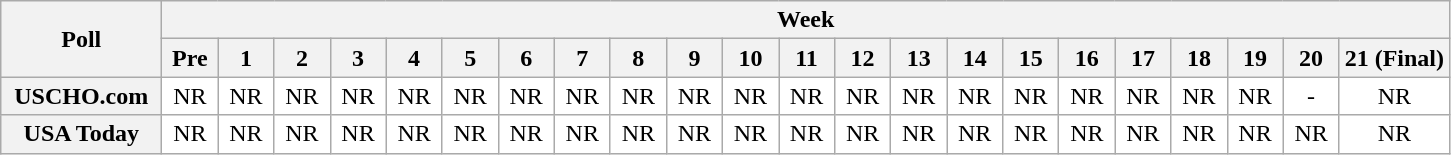<table class="wikitable" style="white-space:nowrap;">
<tr>
<th scope="col" width="100" rowspan="2">Poll</th>
<th colspan="25">Week</th>
</tr>
<tr>
<th scope="col" width="30">Pre</th>
<th scope="col" width="30">1</th>
<th scope="col" width="30">2</th>
<th scope="col" width="30">3</th>
<th scope="col" width="30">4</th>
<th scope="col" width="30">5</th>
<th scope="col" width="30">6</th>
<th scope="col" width="30">7</th>
<th scope="col" width="30">8</th>
<th scope="col" width="30">9</th>
<th scope="col" width="30">10</th>
<th scope="col" width="30">11</th>
<th scope="col" width="30">12</th>
<th scope="col" width="30">13</th>
<th scope="col" width="30">14</th>
<th scope="col" width="30">15</th>
<th scope="col" width="30">16</th>
<th scope="col" width="30">17</th>
<th scope="col" width="30">18</th>
<th scope="col" width="30">19</th>
<th scope="col" width="30">20</th>
<th scope="col" width="30">21 (Final)</th>
</tr>
<tr style="text-align:center;">
<th>USCHO.com</th>
<td bgcolor=FFFFFF>NR</td>
<td bgcolor=FFFFFF>NR</td>
<td bgcolor=FFFFFF>NR</td>
<td bgcolor=FFFFFF>NR</td>
<td bgcolor=FFFFFF>NR</td>
<td bgcolor=FFFFFF>NR</td>
<td bgcolor=FFFFFF>NR</td>
<td bgcolor=FFFFFF>NR</td>
<td bgcolor=FFFFFF>NR</td>
<td bgcolor=FFFFFF>NR</td>
<td bgcolor=FFFFFF>NR</td>
<td bgcolor=FFFFFF>NR</td>
<td bgcolor=FFFFFF>NR</td>
<td bgcolor=FFFFFF>NR</td>
<td bgcolor=FFFFFF>NR</td>
<td bgcolor=FFFFFF>NR</td>
<td bgcolor=FFFFFF>NR</td>
<td bgcolor=FFFFFF>NR</td>
<td bgcolor=FFFFFF>NR</td>
<td bgcolor=FFFFFF>NR</td>
<td bgcolor=FFFFFF>-</td>
<td bgcolor=FFFFFF>NR</td>
</tr>
<tr style="text-align:center;">
<th>USA Today</th>
<td bgcolor=FFFFFF>NR</td>
<td bgcolor=FFFFFF>NR</td>
<td bgcolor=FFFFFF>NR</td>
<td bgcolor=FFFFFF>NR</td>
<td bgcolor=FFFFFF>NR</td>
<td bgcolor=FFFFFF>NR</td>
<td bgcolor=FFFFFF>NR</td>
<td bgcolor=FFFFFF>NR</td>
<td bgcolor=FFFFFF>NR</td>
<td bgcolor=FFFFFF>NR</td>
<td bgcolor=FFFFFF>NR</td>
<td bgcolor=FFFFFF>NR</td>
<td bgcolor=FFFFFF>NR</td>
<td bgcolor=FFFFFF>NR</td>
<td bgcolor=FFFFFF>NR</td>
<td bgcolor=FFFFFF>NR</td>
<td bgcolor=FFFFFF>NR</td>
<td bgcolor=FFFFFF>NR</td>
<td bgcolor=FFFFFF>NR</td>
<td bgcolor=FFFFFF>NR</td>
<td bgcolor=FFFFFF>NR</td>
<td bgcolor=FFFFFF>NR</td>
</tr>
</table>
